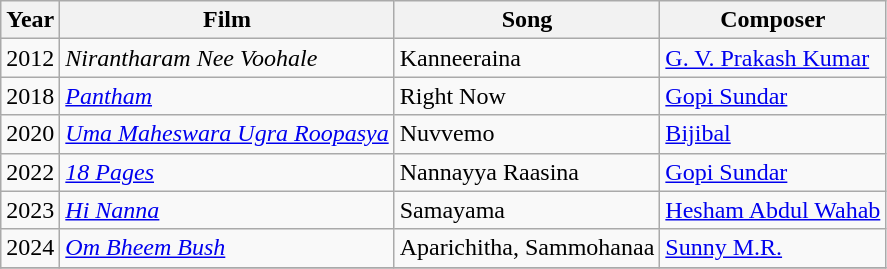<table class = "sortable wikitable">
<tr>
<th>Year</th>
<th>Film</th>
<th>Song</th>
<th>Composer</th>
</tr>
<tr>
<td>2012</td>
<td><em>Nirantharam Nee Voohale</em></td>
<td>Kanneeraina</td>
<td><a href='#'>G. V. Prakash Kumar</a></td>
</tr>
<tr>
<td>2018</td>
<td><em><a href='#'>Pantham</a></em></td>
<td>Right Now</td>
<td><a href='#'>Gopi Sundar</a></td>
</tr>
<tr>
<td>2020</td>
<td><em><a href='#'>Uma Maheswara Ugra Roopasya</a></em></td>
<td>Nuvvemo</td>
<td><a href='#'>Bijibal</a></td>
</tr>
<tr>
<td>2022</td>
<td><em><a href='#'>18 Pages</a></em></td>
<td>Nannayya Raasina</td>
<td><a href='#'>Gopi Sundar</a></td>
</tr>
<tr>
<td>2023</td>
<td><em><a href='#'>Hi Nanna</a></em></td>
<td>Samayama</td>
<td><a href='#'>Hesham Abdul Wahab</a></td>
</tr>
<tr>
<td>2024</td>
<td><em><a href='#'>Om Bheem Bush</a></em></td>
<td>Aparichitha, Sammohanaa</td>
<td><a href='#'>Sunny M.R.</a></td>
</tr>
<tr>
</tr>
</table>
